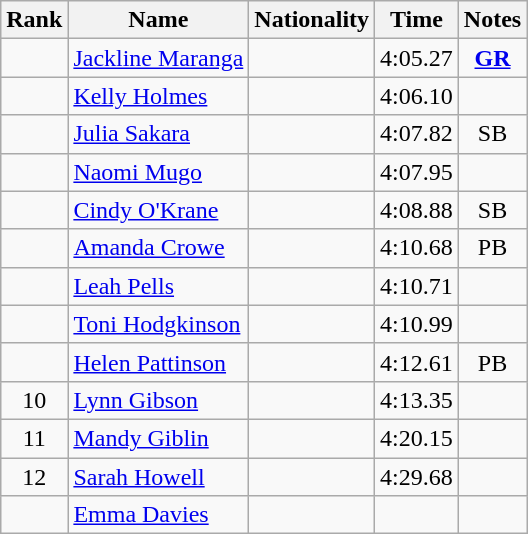<table class="wikitable sortable" style="text-align:center">
<tr>
<th>Rank</th>
<th>Name</th>
<th>Nationality</th>
<th>Time</th>
<th>Notes</th>
</tr>
<tr>
<td></td>
<td align=left><a href='#'>Jackline Maranga</a></td>
<td align=left></td>
<td>4:05.27</td>
<td><strong><a href='#'>GR</a></strong></td>
</tr>
<tr>
<td></td>
<td align=left><a href='#'>Kelly Holmes</a></td>
<td align=left></td>
<td>4:06.10</td>
<td></td>
</tr>
<tr>
<td></td>
<td align=left><a href='#'>Julia Sakara</a></td>
<td align=left></td>
<td>4:07.82</td>
<td>SB</td>
</tr>
<tr>
<td></td>
<td align=left><a href='#'>Naomi Mugo</a></td>
<td align=left></td>
<td>4:07.95</td>
<td></td>
</tr>
<tr>
<td></td>
<td align=left><a href='#'>Cindy O'Krane</a></td>
<td align=left></td>
<td>4:08.88</td>
<td>SB</td>
</tr>
<tr>
<td></td>
<td align=left><a href='#'>Amanda Crowe</a></td>
<td align=left></td>
<td>4:10.68</td>
<td>PB</td>
</tr>
<tr>
<td></td>
<td align=left><a href='#'>Leah Pells</a></td>
<td align=left></td>
<td>4:10.71</td>
<td></td>
</tr>
<tr>
<td></td>
<td align=left><a href='#'>Toni Hodgkinson</a></td>
<td align=left></td>
<td>4:10.99</td>
<td></td>
</tr>
<tr>
<td></td>
<td align=left><a href='#'>Helen Pattinson</a></td>
<td align=left></td>
<td>4:12.61</td>
<td>PB</td>
</tr>
<tr>
<td>10</td>
<td align=left><a href='#'>Lynn Gibson</a></td>
<td align=left></td>
<td>4:13.35</td>
<td></td>
</tr>
<tr>
<td>11</td>
<td align=left><a href='#'>Mandy Giblin</a></td>
<td align=left></td>
<td>4:20.15</td>
<td></td>
</tr>
<tr>
<td>12</td>
<td align=left><a href='#'>Sarah Howell</a></td>
<td align=left></td>
<td>4:29.68</td>
<td></td>
</tr>
<tr>
<td></td>
<td align=left><a href='#'>Emma Davies</a></td>
<td align=left></td>
<td></td>
<td></td>
</tr>
</table>
